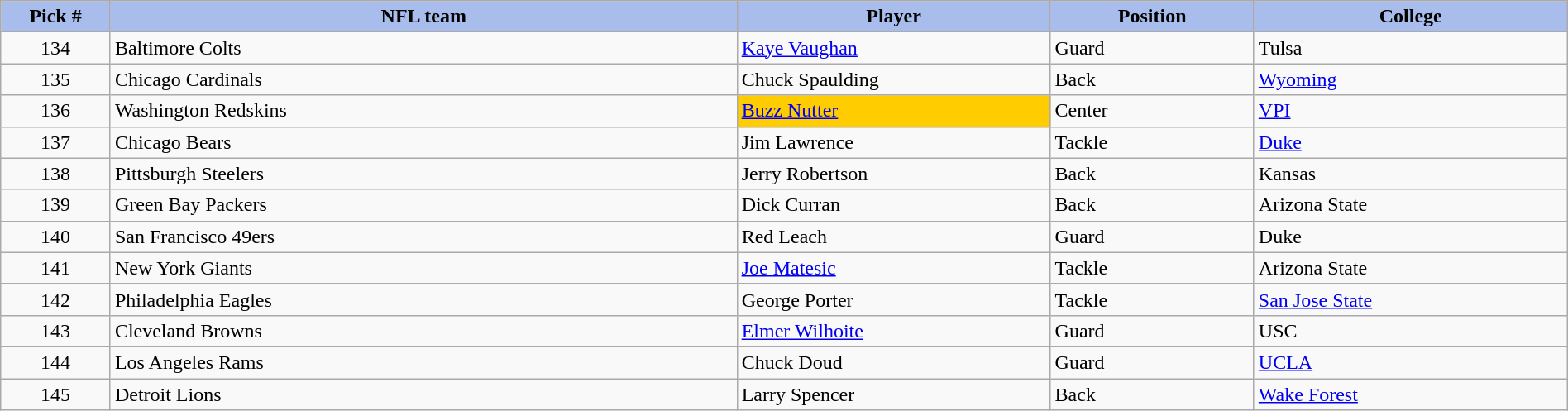<table class="wikitable sortable sortable" style="width: 100%">
<tr>
<th style="background:#a8bdec; width:7%;">Pick #</th>
<th style="width:40%; background:#a8bdec;">NFL team</th>
<th style="width:20%; background:#a8bdec;">Player</th>
<th style="width:13%; background:#a8bdec;">Position</th>
<th style="background:#A8BDEC;">College</th>
</tr>
<tr>
<td align=center>134</td>
<td>Baltimore Colts</td>
<td><a href='#'>Kaye Vaughan</a></td>
<td>Guard</td>
<td>Tulsa</td>
</tr>
<tr>
<td align=center>135</td>
<td>Chicago Cardinals</td>
<td>Chuck Spaulding</td>
<td>Back</td>
<td><a href='#'>Wyoming</a></td>
</tr>
<tr>
<td align=center>136</td>
<td>Washington Redskins</td>
<td bgcolor="#FFCC00"><a href='#'>Buzz Nutter</a></td>
<td>Center</td>
<td><a href='#'>VPI</a></td>
</tr>
<tr>
<td align=center>137</td>
<td>Chicago Bears</td>
<td>Jim Lawrence</td>
<td>Tackle</td>
<td><a href='#'>Duke</a></td>
</tr>
<tr>
<td align=center>138</td>
<td>Pittsburgh Steelers</td>
<td>Jerry Robertson</td>
<td>Back</td>
<td>Kansas</td>
</tr>
<tr>
<td align=center>139</td>
<td>Green Bay Packers</td>
<td>Dick Curran</td>
<td>Back</td>
<td>Arizona State</td>
</tr>
<tr>
<td align=center>140</td>
<td>San Francisco 49ers</td>
<td>Red Leach</td>
<td>Guard</td>
<td>Duke</td>
</tr>
<tr>
<td align=center>141</td>
<td>New York Giants</td>
<td><a href='#'>Joe Matesic</a></td>
<td>Tackle</td>
<td>Arizona State</td>
</tr>
<tr>
<td align=center>142</td>
<td>Philadelphia Eagles</td>
<td>George Porter</td>
<td>Tackle</td>
<td><a href='#'>San Jose State</a></td>
</tr>
<tr>
<td align=center>143</td>
<td>Cleveland Browns</td>
<td><a href='#'>Elmer Wilhoite</a></td>
<td>Guard</td>
<td>USC</td>
</tr>
<tr>
<td align=center>144</td>
<td>Los Angeles Rams</td>
<td>Chuck Doud</td>
<td>Guard</td>
<td><a href='#'>UCLA</a></td>
</tr>
<tr>
<td align=center>145</td>
<td>Detroit Lions</td>
<td>Larry Spencer</td>
<td>Back</td>
<td><a href='#'>Wake Forest</a></td>
</tr>
</table>
